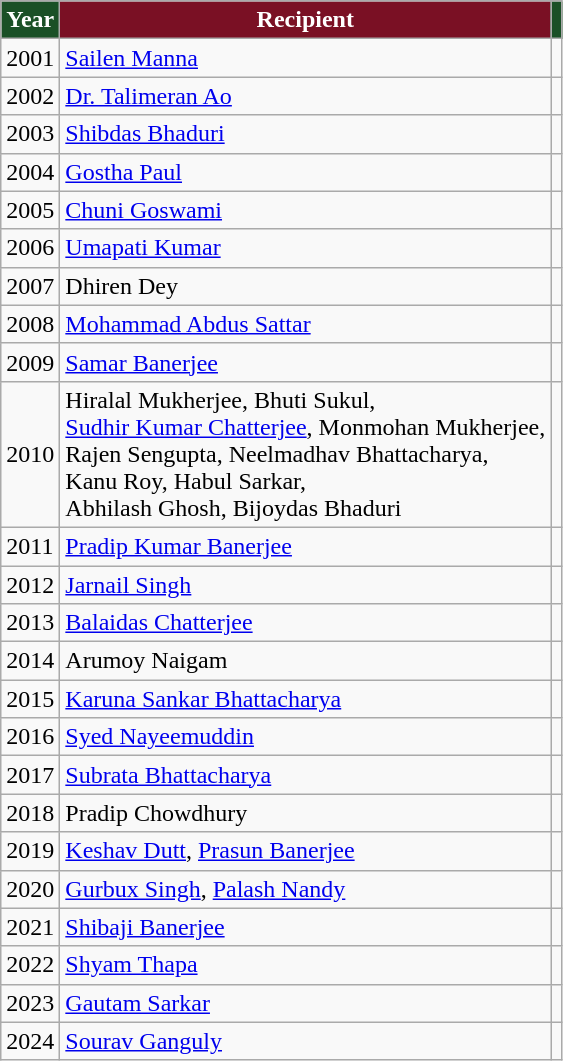<table class="wikitable">
<tr>
<th style="background:#1A5026; color:white; text-align:center;">Year</th>
<th style="background:#7A1024; color:white; text-align:center;">Recipient</th>
<th style="background:#1A5026; color:white; text-align:center;"></th>
</tr>
<tr>
<td>2001</td>
<td><a href='#'>Sailen Manna</a></td>
<td></td>
</tr>
<tr>
<td>2002</td>
<td><a href='#'>Dr. Talimeran Ao</a></td>
<td></td>
</tr>
<tr>
<td>2003</td>
<td><a href='#'>Shibdas Bhaduri</a></td>
<td></td>
</tr>
<tr>
<td>2004</td>
<td><a href='#'>Gostha Paul</a></td>
<td></td>
</tr>
<tr>
<td>2005</td>
<td><a href='#'>Chuni Goswami</a></td>
<td></td>
</tr>
<tr>
<td>2006</td>
<td><a href='#'>Umapati Kumar</a></td>
<td></td>
</tr>
<tr>
<td>2007</td>
<td>Dhiren Dey</td>
<td></td>
</tr>
<tr>
<td>2008</td>
<td><a href='#'>Mohammad Abdus Sattar</a></td>
<td></td>
</tr>
<tr>
<td>2009</td>
<td><a href='#'>Samar Banerjee</a></td>
<td></td>
</tr>
<tr>
<td>2010</td>
<td>Hiralal Mukherjee, Bhuti Sukul,<br><a href='#'>Sudhir Kumar Chatterjee</a>, Monmohan Mukherjee,<br>Rajen Sengupta, Neelmadhav Bhattacharya,<br>Kanu Roy, Habul Sarkar,<br>Abhilash Ghosh, Bijoydas Bhaduri</td>
<td></td>
</tr>
<tr>
<td>2011</td>
<td><a href='#'>Pradip Kumar Banerjee</a></td>
<td></td>
</tr>
<tr>
<td>2012</td>
<td><a href='#'>Jarnail Singh</a></td>
<td></td>
</tr>
<tr>
<td>2013</td>
<td><a href='#'>Balaidas Chatterjee</a></td>
<td></td>
</tr>
<tr>
<td>2014</td>
<td>Arumoy Naigam</td>
<td></td>
</tr>
<tr>
<td>2015</td>
<td><a href='#'>Karuna Sankar Bhattacharya</a></td>
<td></td>
</tr>
<tr>
<td>2016</td>
<td><a href='#'>Syed Nayeemuddin</a></td>
<td></td>
</tr>
<tr>
<td>2017</td>
<td><a href='#'>Subrata Bhattacharya</a></td>
<td></td>
</tr>
<tr>
<td>2018</td>
<td>Pradip Chowdhury</td>
<td></td>
</tr>
<tr>
<td>2019</td>
<td><a href='#'>Keshav Dutt</a>, <a href='#'>Prasun Banerjee</a></td>
<td></td>
</tr>
<tr>
<td>2020</td>
<td><a href='#'>Gurbux Singh</a>, <a href='#'>Palash Nandy</a></td>
<td></td>
</tr>
<tr>
<td>2021</td>
<td><a href='#'>Shibaji Banerjee</a></td>
<td></td>
</tr>
<tr>
<td>2022</td>
<td><a href='#'>Shyam Thapa</a></td>
<td></td>
</tr>
<tr>
<td>2023</td>
<td><a href='#'>Gautam Sarkar</a></td>
<td></td>
</tr>
<tr>
<td>2024</td>
<td><a href='#'>Sourav Ganguly</a></td>
<td></td>
</tr>
</table>
